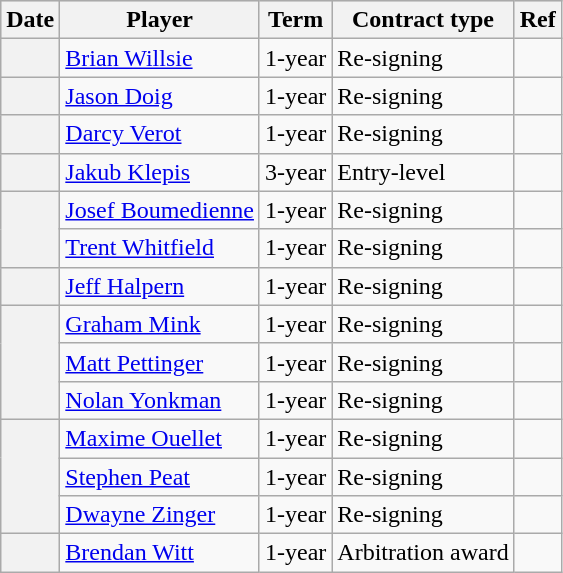<table class="wikitable plainrowheaders">
<tr style="background:#ddd; text-align:center;">
<th>Date</th>
<th>Player</th>
<th>Term</th>
<th>Contract type</th>
<th>Ref</th>
</tr>
<tr>
<th scope="row"></th>
<td><a href='#'>Brian Willsie</a></td>
<td>1-year</td>
<td>Re-signing</td>
<td></td>
</tr>
<tr>
<th scope="row"></th>
<td><a href='#'>Jason Doig</a></td>
<td>1-year</td>
<td>Re-signing</td>
<td></td>
</tr>
<tr>
<th scope="row"></th>
<td><a href='#'>Darcy Verot</a></td>
<td>1-year</td>
<td>Re-signing</td>
<td></td>
</tr>
<tr>
<th scope="row"></th>
<td><a href='#'>Jakub Klepis</a></td>
<td>3-year</td>
<td>Entry-level</td>
<td></td>
</tr>
<tr>
<th scope="row" rowspan=2></th>
<td><a href='#'>Josef Boumedienne</a></td>
<td>1-year</td>
<td>Re-signing</td>
<td></td>
</tr>
<tr>
<td><a href='#'>Trent Whitfield</a></td>
<td>1-year</td>
<td>Re-signing</td>
<td></td>
</tr>
<tr>
<th scope="row"></th>
<td><a href='#'>Jeff Halpern</a></td>
<td>1-year</td>
<td>Re-signing</td>
<td></td>
</tr>
<tr>
<th scope="row" rowspan=3></th>
<td><a href='#'>Graham Mink</a></td>
<td>1-year</td>
<td>Re-signing</td>
<td></td>
</tr>
<tr>
<td><a href='#'>Matt Pettinger</a></td>
<td>1-year</td>
<td>Re-signing</td>
<td></td>
</tr>
<tr>
<td><a href='#'>Nolan Yonkman</a></td>
<td>1-year</td>
<td>Re-signing</td>
<td></td>
</tr>
<tr>
<th scope="row" rowspan=3></th>
<td><a href='#'>Maxime Ouellet</a></td>
<td>1-year</td>
<td>Re-signing</td>
<td></td>
</tr>
<tr>
<td><a href='#'>Stephen Peat</a></td>
<td>1-year</td>
<td>Re-signing</td>
<td></td>
</tr>
<tr>
<td><a href='#'>Dwayne Zinger</a></td>
<td>1-year</td>
<td>Re-signing</td>
<td></td>
</tr>
<tr>
<th scope="row"></th>
<td><a href='#'>Brendan Witt</a></td>
<td>1-year</td>
<td>Arbitration award</td>
<td></td>
</tr>
</table>
